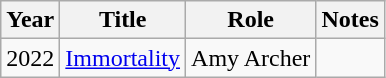<table class="wikitable sortable">
<tr>
<th>Year</th>
<th>Title</th>
<th>Role</th>
<th>Notes</th>
</tr>
<tr>
<td>2022</td>
<td><a href='#'>Immortality</a></td>
<td>Amy Archer</td>
<td></td>
</tr>
</table>
